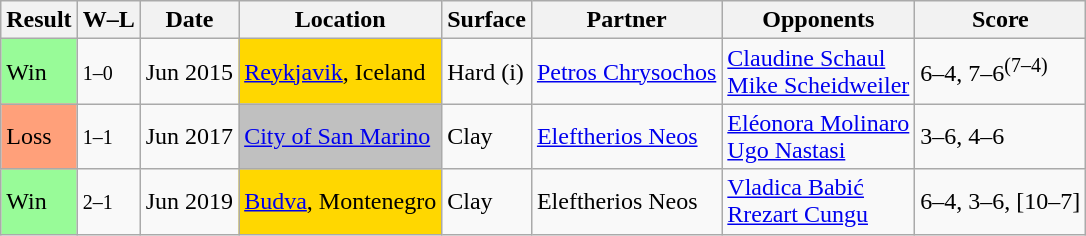<table class="sortable wikitable">
<tr>
<th>Result</th>
<th class="unsortable">W–L</th>
<th>Date</th>
<th>Location</th>
<th>Surface</th>
<th>Partner</th>
<th>Opponents</th>
<th class="unsortable">Score</th>
</tr>
<tr>
<td bgcolor=98FB98>Win</td>
<td><small>1–0</small></td>
<td>Jun 2015</td>
<td bgcolor=gold><a href='#'>Reykjavik</a>, Iceland</td>
<td>Hard (i)</td>
<td> <a href='#'>Petros Chrysochos</a></td>
<td> <a href='#'>Claudine Schaul</a><br> <a href='#'>Mike Scheidweiler</a></td>
<td>6–4, 7–6<sup>(7–4)</sup></td>
</tr>
<tr>
<td bgcolor=#ffa07a>Loss</td>
<td><small>1–1</small></td>
<td>Jun 2017</td>
<td bgcolor=silver><a href='#'>City of San Marino</a></td>
<td>Clay</td>
<td> <a href='#'>Eleftherios Neos</a></td>
<td> <a href='#'>Eléonora Molinaro</a><br> <a href='#'>Ugo Nastasi</a></td>
<td>3–6, 4–6</td>
</tr>
<tr>
<td bgcolor=98FB98>Win</td>
<td><small>2–1</small></td>
<td>Jun 2019</td>
<td bgcolor=gold><a href='#'>Budva</a>, Montenegro</td>
<td>Clay</td>
<td> Eleftherios Neos</td>
<td> <a href='#'>Vladica Babić</a><br> <a href='#'>Rrezart Cungu</a></td>
<td>6–4, 3–6, [10–7]</td>
</tr>
</table>
